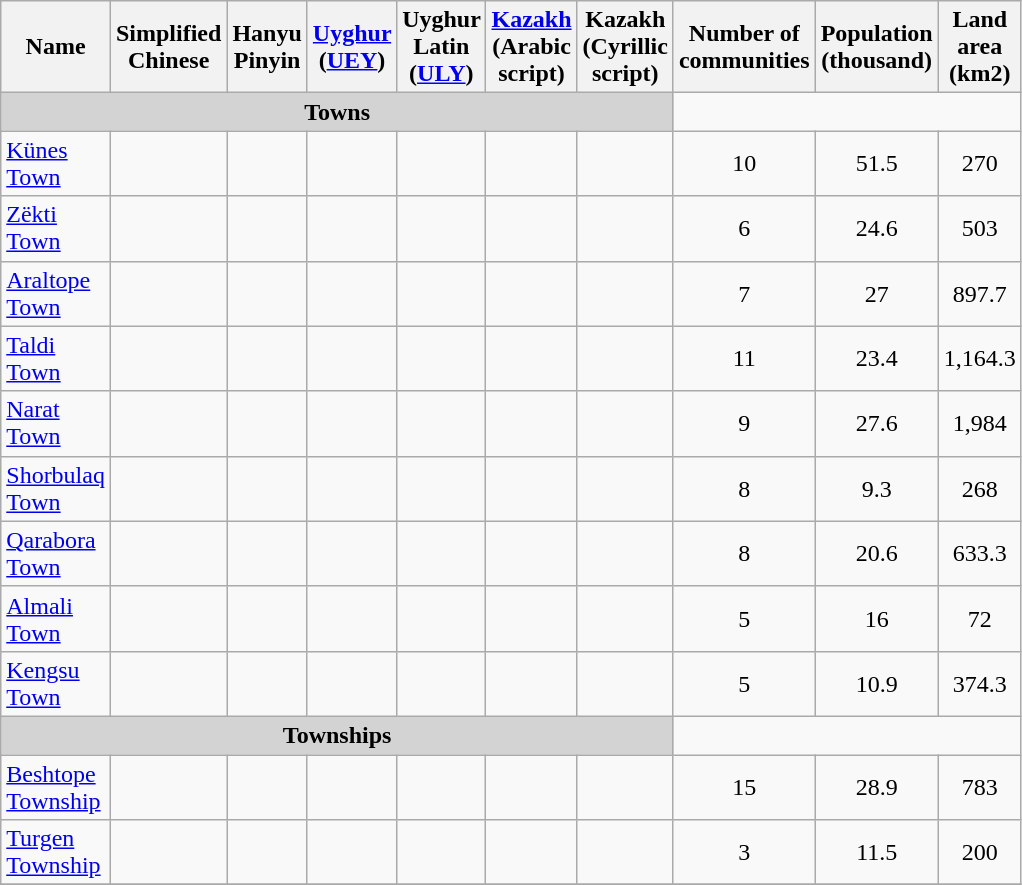<table class="wikitable" align="center" style="width:50%; border="1">
<tr>
<th>Name</th>
<th>Simplified Chinese</th>
<th>Hanyu Pinyin</th>
<th><a href='#'>Uyghur</a> (<a href='#'>UEY</a>)</th>
<th>Uyghur Latin (<a href='#'>ULY</a>)</th>
<th><a href='#'>Kazakh</a> (Arabic script)</th>
<th>Kazakh (Cyrillic script)</th>
<th>Number of communities</th>
<th>Population (thousand)</th>
<th>Land area (km2)</th>
</tr>
<tr>
<td colspan="7"  style="text-align:center; background:#d3d3d3;"><strong>Towns</strong></td>
</tr>
<tr --------->
<td><a href='#'>Künes Town</a></td>
<td></td>
<td></td>
<td></td>
<td></td>
<td></td>
<td></td>
<td style="text-align: center" div>10</td>
<td style="text-align: center" div>51.5</td>
<td style="text-align: center" div>270</td>
</tr>
<tr>
<td><a href='#'>Zëkti Town</a></td>
<td></td>
<td></td>
<td></td>
<td></td>
<td></td>
<td></td>
<td style="text-align: center" div>6</td>
<td style="text-align: center" div>24.6</td>
<td style="text-align: center" div>503</td>
</tr>
<tr>
<td><a href='#'>Araltope Town</a></td>
<td></td>
<td></td>
<td></td>
<td></td>
<td></td>
<td></td>
<td style="text-align: center" div>7</td>
<td style="text-align: center" div>27</td>
<td style="text-align: center" div>897.7</td>
</tr>
<tr>
<td><a href='#'>Taldi Town</a></td>
<td></td>
<td></td>
<td></td>
<td></td>
<td></td>
<td></td>
<td style="text-align: center" div>11</td>
<td style="text-align: center" div>23.4</td>
<td style="text-align: center" div>1,164.3</td>
</tr>
<tr>
<td><a href='#'>Narat Town</a></td>
<td></td>
<td></td>
<td></td>
<td></td>
<td></td>
<td></td>
<td style="text-align: center" div>9</td>
<td style="text-align: center" div>27.6</td>
<td style="text-align: center" div>1,984</td>
</tr>
<tr>
<td><a href='#'>Shorbulaq Town</a></td>
<td></td>
<td></td>
<td></td>
<td></td>
<td></td>
<td></td>
<td style="text-align: center" div>8</td>
<td style="text-align: center" div>9.3</td>
<td style="text-align: center" div>268</td>
</tr>
<tr>
<td><a href='#'>Qarabora Town</a></td>
<td></td>
<td></td>
<td></td>
<td></td>
<td></td>
<td></td>
<td style="text-align: center" div>8</td>
<td style="text-align: center" div>20.6</td>
<td style="text-align: center" div>633.3</td>
</tr>
<tr>
<td><a href='#'>Almali Town</a></td>
<td></td>
<td></td>
<td></td>
<td></td>
<td></td>
<td></td>
<td style="text-align: center" div>5</td>
<td style="text-align: center" div>16</td>
<td style="text-align: center" div>72</td>
</tr>
<tr>
<td><a href='#'>Kengsu Town</a></td>
<td></td>
<td></td>
<td></td>
<td></td>
<td></td>
<td></td>
<td style="text-align: center" div>5</td>
<td style="text-align: center" div>10.9</td>
<td style="text-align: center" div>374.3</td>
</tr>
<tr>
<td colspan="7"  style="text-align:center; background:#d3d3d3;"><strong>Townships</strong></td>
</tr>
<tr --------->
<td><a href='#'>Beshtope Township</a></td>
<td></td>
<td></td>
<td></td>
<td></td>
<td></td>
<td></td>
<td style="text-align: center" div>15</td>
<td style="text-align: center" div>28.9</td>
<td style="text-align: center" div>783</td>
</tr>
<tr>
<td><a href='#'>Turgen Township</a></td>
<td></td>
<td></td>
<td></td>
<td></td>
<td></td>
<td></td>
<td style="text-align: center" div>3</td>
<td style="text-align: center" div>11.5</td>
<td style="text-align: center" div>200</td>
</tr>
<tr>
</tr>
</table>
